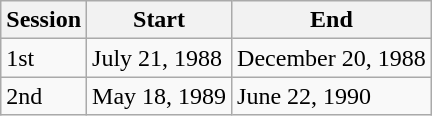<table class="wikitable">
<tr>
<th>Session</th>
<th>Start</th>
<th>End</th>
</tr>
<tr>
<td>1st</td>
<td>July 21, 1988</td>
<td>December 20, 1988</td>
</tr>
<tr>
<td>2nd</td>
<td>May 18, 1989</td>
<td>June 22, 1990</td>
</tr>
</table>
